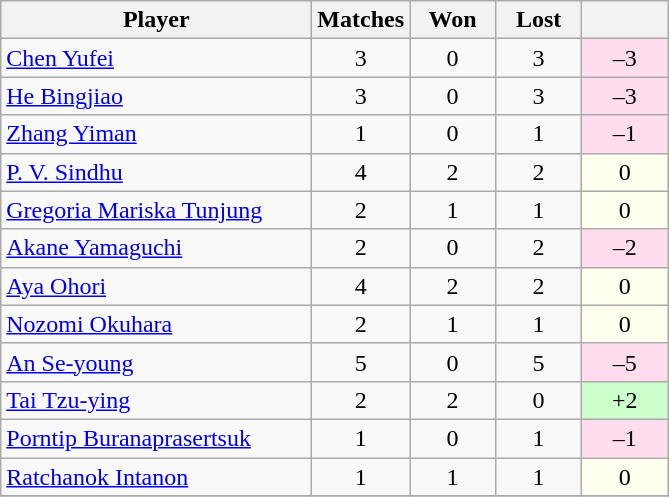<table class="sortable wikitable" style="text-align:center">
<tr>
<th width="200">Player</th>
<th width="50">Matches</th>
<th width="50">Won</th>
<th width="50">Lost</th>
<th width="50"></th>
</tr>
<tr>
<td align="left"> <a href='#'>Chen Yufei</a></td>
<td>3</td>
<td>0</td>
<td>3</td>
<td bgcolor="#ffddee">–3</td>
</tr>
<tr>
<td align="left"> <a href='#'>He Bingjiao</a></td>
<td>3</td>
<td>0</td>
<td>3</td>
<td bgcolor="#ffddee">–3</td>
</tr>
<tr>
<td align="left"> <a href='#'>Zhang Yiman</a></td>
<td>1</td>
<td>0</td>
<td>1</td>
<td bgcolor="#ffddee">–1</td>
</tr>
<tr>
<td align="left"> <a href='#'>P. V. Sindhu</a></td>
<td>4</td>
<td>2</td>
<td>2</td>
<td bgcolor="#fffff0">0</td>
</tr>
<tr>
<td align="left"> <a href='#'>Gregoria Mariska Tunjung</a></td>
<td>2</td>
<td>1</td>
<td>1</td>
<td bgcolor="#fffff0">0</td>
</tr>
<tr>
<td align="left"> <a href='#'>Akane Yamaguchi</a></td>
<td>2</td>
<td>0</td>
<td>2</td>
<td bgcolor="#ffddee">–2</td>
</tr>
<tr>
<td align="left"> <a href='#'>Aya Ohori</a></td>
<td>4</td>
<td>2</td>
<td>2</td>
<td bgcolor="#fffff0">0</td>
</tr>
<tr>
<td align="left"> <a href='#'>Nozomi Okuhara</a></td>
<td>2</td>
<td>1</td>
<td>1</td>
<td bgcolor="#fffff0">0</td>
</tr>
<tr>
<td align="left"> <a href='#'>An Se-young</a></td>
<td>5</td>
<td>0</td>
<td>5</td>
<td bgcolor="#ffddee">–5</td>
</tr>
<tr>
<td align="left"> <a href='#'>Tai Tzu-ying</a></td>
<td>2</td>
<td>2</td>
<td>0</td>
<td bgcolor="#ccffcc">+2</td>
</tr>
<tr>
<td align="left"> <a href='#'>Porntip Buranaprasertsuk</a></td>
<td>1</td>
<td>0</td>
<td>1</td>
<td bgcolor="#ffddee">–1</td>
</tr>
<tr>
<td align="left"> <a href='#'>Ratchanok Intanon</a></td>
<td>1</td>
<td>1</td>
<td>1</td>
<td bgcolor="#fffff0">0</td>
</tr>
<tr>
</tr>
</table>
